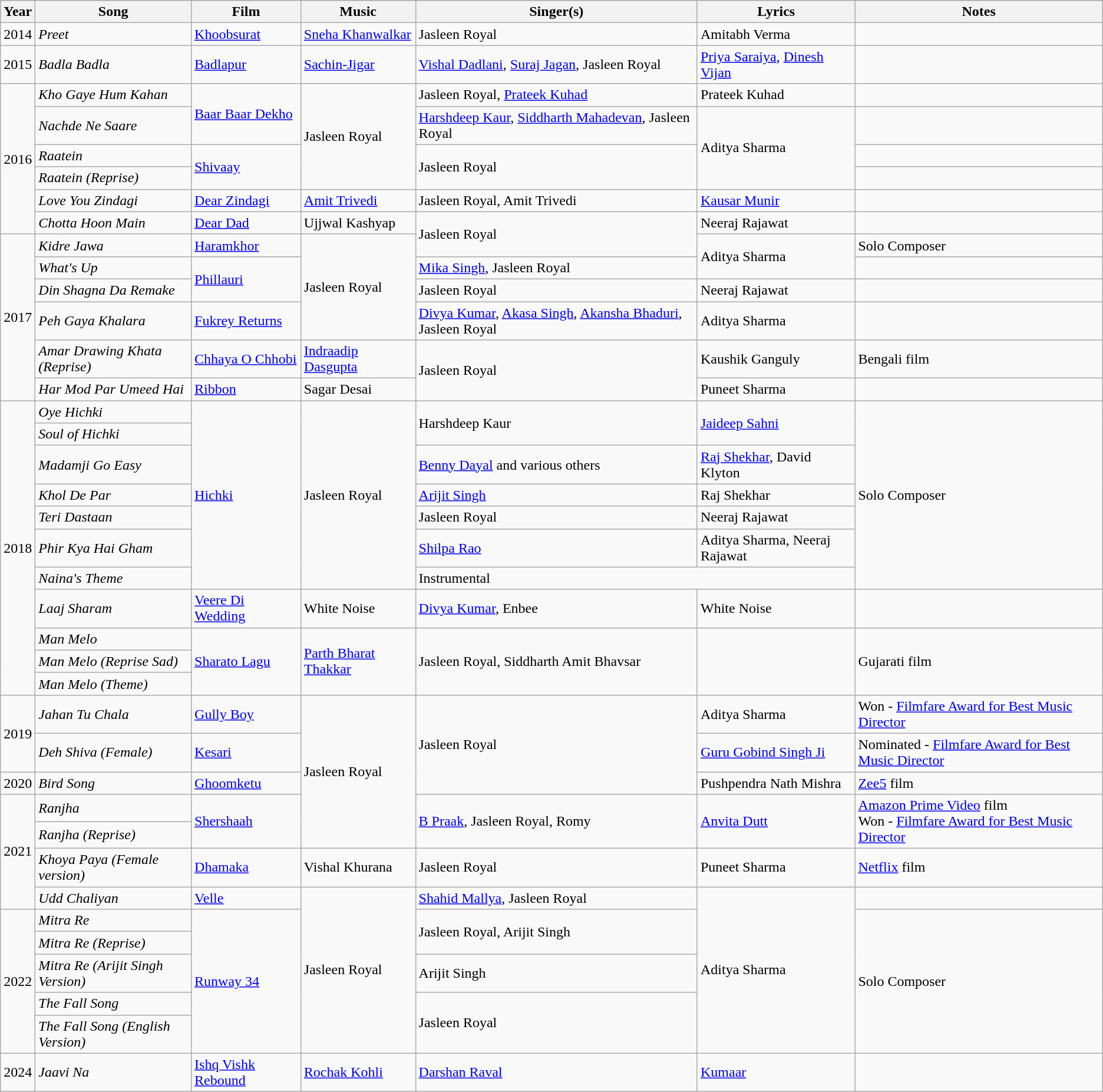<table class="wikitable sortable">
<tr style="background:#ccc; text-align:center;">
<th>Year</th>
<th>Song</th>
<th>Film</th>
<th>Music</th>
<th>Singer(s)</th>
<th>Lyrics</th>
<th>Notes</th>
</tr>
<tr>
<td>2014</td>
<td><em>Preet</em></td>
<td><a href='#'>Khoobsurat</a></td>
<td><a href='#'>Sneha Khanwalkar</a></td>
<td>Jasleen Royal</td>
<td>Amitabh Verma</td>
<td></td>
</tr>
<tr>
<td>2015</td>
<td><em>Badla Badla</em></td>
<td><a href='#'>Badlapur</a></td>
<td><a href='#'>Sachin-Jigar</a></td>
<td><a href='#'>Vishal Dadlani</a>, <a href='#'>Suraj Jagan</a>, Jasleen Royal</td>
<td><a href='#'>Priya Saraiya</a>, <a href='#'>Dinesh Vijan</a></td>
<td></td>
</tr>
<tr>
<td rowspan="6">2016</td>
<td><em>Kho Gaye Hum Kahan</em></td>
<td rowspan="2"><a href='#'>Baar Baar Dekho</a></td>
<td rowspan=4>Jasleen Royal</td>
<td>Jasleen Royal, <a href='#'>Prateek Kuhad</a></td>
<td>Prateek Kuhad</td>
<td></td>
</tr>
<tr>
<td><em>Nachde Ne Saare</em></td>
<td><a href='#'>Harshdeep Kaur</a>, <a href='#'>Siddharth Mahadevan</a>, Jasleen Royal</td>
<td rowspan=3>Aditya Sharma</td>
<td></td>
</tr>
<tr>
<td><em>Raatein</em></td>
<td rowspan="2"><a href='#'>Shivaay</a></td>
<td rowspan=2>Jasleen Royal</td>
<td></td>
</tr>
<tr>
<td><em>Raatein (Reprise)</em></td>
<td></td>
</tr>
<tr>
<td><em>Love You Zindagi</em></td>
<td><a href='#'>Dear Zindagi</a></td>
<td><a href='#'>Amit Trivedi</a></td>
<td>Jasleen Royal, Amit Trivedi</td>
<td><a href='#'>Kausar Munir</a></td>
<td></td>
</tr>
<tr>
<td><em>Chotta Hoon Main</em></td>
<td><a href='#'>Dear Dad</a></td>
<td>Ujjwal Kashyap</td>
<td rowspan=2>Jasleen Royal</td>
<td>Neeraj Rajawat</td>
<td></td>
</tr>
<tr>
<td rowspan="6">2017</td>
<td><em>Kidre Jawa</em></td>
<td><a href='#'>Haramkhor</a></td>
<td rowspan=4>Jasleen Royal</td>
<td rowspan=2>Aditya Sharma</td>
<td>Solo Composer</td>
</tr>
<tr>
<td><em>What's Up</em></td>
<td rowspan=2><a href='#'>Phillauri</a></td>
<td><a href='#'>Mika Singh</a>, Jasleen Royal</td>
<td></td>
</tr>
<tr>
<td><em>Din Shagna Da Remake</em></td>
<td>Jasleen Royal</td>
<td>Neeraj Rajawat</td>
<td></td>
</tr>
<tr>
<td><em>Peh Gaya Khalara</em></td>
<td><a href='#'>Fukrey Returns</a></td>
<td><a href='#'>Divya Kumar</a>, <a href='#'>Akasa Singh</a>, <a href='#'>Akansha Bhaduri</a>, Jasleen Royal</td>
<td>Aditya Sharma</td>
<td></td>
</tr>
<tr>
<td><em>Amar Drawing Khata (Reprise)</em></td>
<td><a href='#'>Chhaya O Chhobi</a></td>
<td><a href='#'>Indraadip Dasgupta</a></td>
<td rowspan=2>Jasleen Royal</td>
<td>Kaushik Ganguly</td>
<td>Bengali film</td>
</tr>
<tr>
<td><em>Har Mod Par Umeed Hai</em></td>
<td><a href='#'>Ribbon</a></td>
<td>Sagar Desai</td>
<td>Puneet Sharma</td>
<td></td>
</tr>
<tr>
<td rowspan="11">2018</td>
<td><em>Oye Hichki</em></td>
<td rowspan=7><a href='#'>Hichki</a></td>
<td rowspan=7>Jasleen Royal</td>
<td rowspan=2>Harshdeep Kaur</td>
<td rowspan=2><a href='#'>Jaideep Sahni</a></td>
<td rowspan=7>Solo Composer</td>
</tr>
<tr>
<td><em>Soul of Hichki</em></td>
</tr>
<tr>
<td><em>Madamji Go Easy</em></td>
<td><a href='#'>Benny Dayal</a> and various others</td>
<td><a href='#'>Raj Shekhar</a>, David Klyton</td>
</tr>
<tr>
<td><em>Khol De Par</em></td>
<td><a href='#'>Arijit Singh</a></td>
<td>Raj Shekhar</td>
</tr>
<tr>
<td><em>Teri Dastaan</em></td>
<td>Jasleen Royal</td>
<td>Neeraj Rajawat</td>
</tr>
<tr>
<td><em>Phir Kya Hai Gham</em></td>
<td><a href='#'>Shilpa Rao</a></td>
<td>Aditya Sharma, Neeraj Rajawat</td>
</tr>
<tr>
<td><em>Naina's Theme</em></td>
<td colspan=2>Instrumental</td>
</tr>
<tr>
<td><em>Laaj Sharam</em></td>
<td><a href='#'>Veere Di Wedding</a></td>
<td>White Noise</td>
<td><a href='#'>Divya Kumar</a>, Enbee</td>
<td>White Noise</td>
<td></td>
</tr>
<tr>
<td><em>Man Melo</em></td>
<td rowspan=3><a href='#'>Sharato Lagu</a></td>
<td rowspan=3><a href='#'>Parth Bharat Thakkar</a></td>
<td rowspan=3>Jasleen Royal, Siddharth Amit Bhavsar</td>
<td rowspan=3></td>
<td rowspan=3>Gujarati film</td>
</tr>
<tr>
<td><em>Man Melo (Reprise Sad)</em></td>
</tr>
<tr>
<td><em>Man Melo (Theme)</em></td>
</tr>
<tr>
<td rowspan="2">2019</td>
<td><em>Jahan Tu Chala</em></td>
<td><a href='#'>Gully Boy</a></td>
<td rowspan=5>Jasleen Royal</td>
<td rowspan=3>Jasleen Royal</td>
<td>Aditya Sharma</td>
<td>Won - <a href='#'>Filmfare Award for Best Music Director</a></td>
</tr>
<tr>
<td><em>Deh Shiva (Female)</em></td>
<td><a href='#'>Kesari</a></td>
<td><a href='#'>Guru Gobind Singh Ji</a></td>
<td>Nominated - <a href='#'>Filmfare Award for Best Music Director</a></td>
</tr>
<tr>
<td>2020</td>
<td><em>Bird Song</em></td>
<td><a href='#'>Ghoomketu</a></td>
<td>Pushpendra Nath Mishra</td>
<td><a href='#'>Zee5</a> film</td>
</tr>
<tr>
<td rowspan=4>2021</td>
<td><em>Ranjha</em></td>
<td rowspan=2><a href='#'>Shershaah</a></td>
<td rowspan=2><a href='#'>B Praak</a>, Jasleen Royal, Romy</td>
<td rowspan=2><a href='#'>Anvita Dutt</a></td>
<td rowspan=2><a href='#'>Amazon Prime Video</a> film<br>Won - <a href='#'>Filmfare Award for Best Music Director</a></td>
</tr>
<tr>
<td><em>Ranjha (Reprise)</em></td>
</tr>
<tr>
<td><em>Khoya Paya (Female version)</em></td>
<td><a href='#'>Dhamaka</a></td>
<td>Vishal Khurana</td>
<td>Jasleen Royal</td>
<td>Puneet Sharma</td>
<td><a href='#'>Netflix</a> film</td>
</tr>
<tr>
<td><em>Udd Chaliyan</em></td>
<td><a href='#'>Velle</a></td>
<td rowspan=6>Jasleen Royal</td>
<td><a href='#'>Shahid Mallya</a>, Jasleen Royal</td>
<td rowspan=6>Aditya Sharma</td>
<td></td>
</tr>
<tr>
<td rowspan=5>2022</td>
<td><em>Mitra Re</em></td>
<td rowspan=5><a href='#'>Runway 34</a></td>
<td rowspan=2>Jasleen Royal, Arijit Singh</td>
<td rowspan=5>Solo Composer</td>
</tr>
<tr>
<td><em>Mitra Re (Reprise)</em></td>
</tr>
<tr>
<td><em>Mitra Re (Arijit Singh Version)</em></td>
<td>Arijit Singh</td>
</tr>
<tr>
<td><em>The Fall Song</em></td>
<td rowspan=2>Jasleen Royal</td>
</tr>
<tr>
<td><em>The Fall Song (English Version)</em></td>
</tr>
<tr>
<td>2024</td>
<td><em>Jaavi Na</em></td>
<td><a href='#'>Ishq Vishk Rebound</a></td>
<td><a href='#'>Rochak Kohli</a></td>
<td><a href='#'>Darshan Raval</a></td>
<td><a href='#'>Kumaar</a></td>
<td></td>
</tr>
</table>
